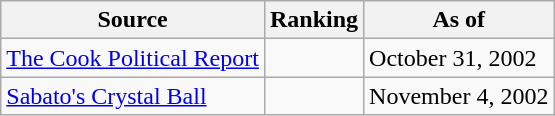<table class="wikitable">
<tr>
<th>Source</th>
<th>Ranking</th>
<th>As of</th>
</tr>
<tr>
<td><a href='#'>The Cook Political Report</a></td>
<td></td>
<td>October 31, 2002</td>
</tr>
<tr>
<td><a href='#'>Sabato's Crystal Ball</a></td>
<td></td>
<td>November 4, 2002</td>
</tr>
</table>
